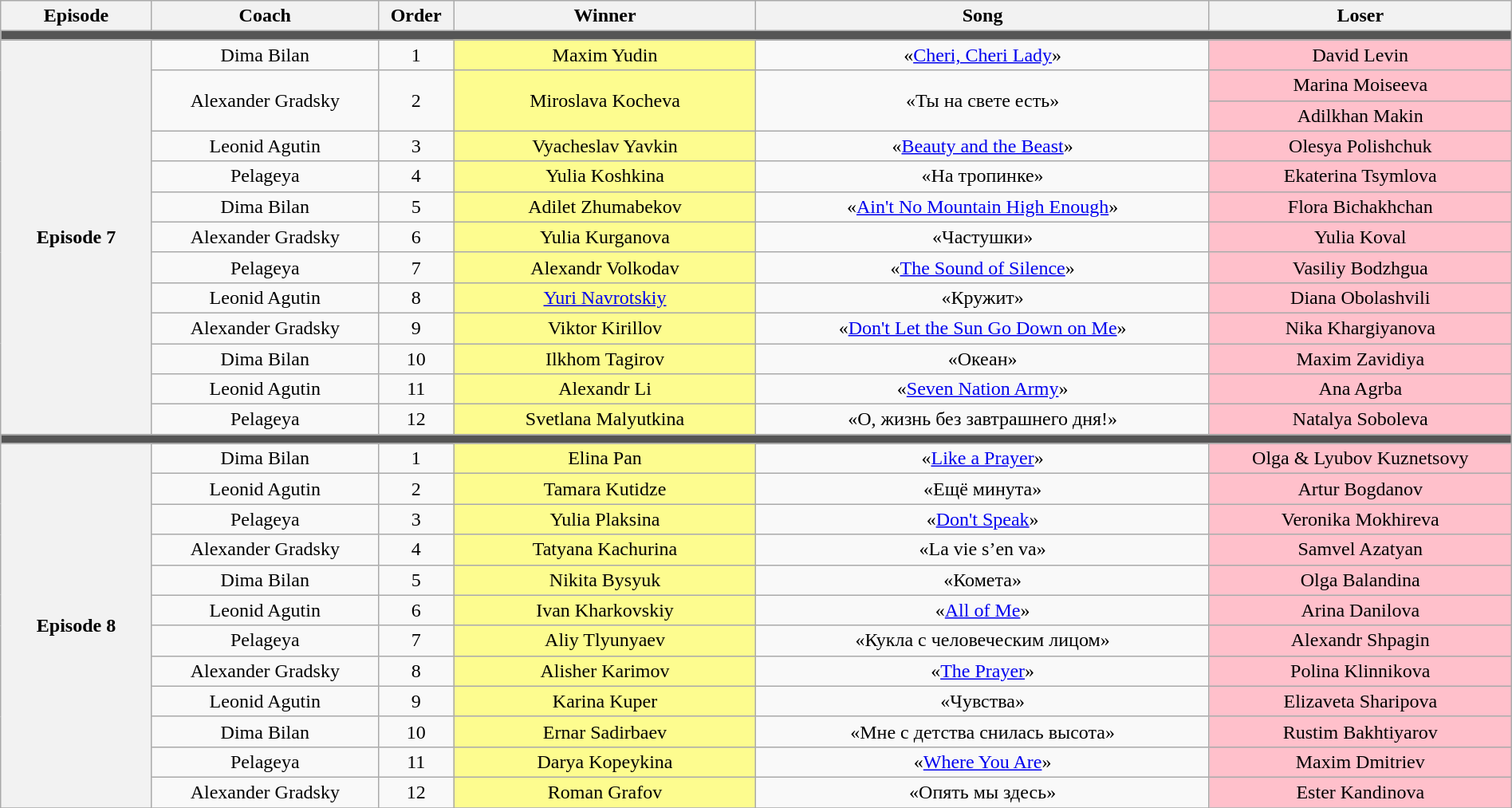<table class="wikitable" style="text-align: center; width:100%;">
<tr>
<th style="width:10%;">Episode</th>
<th style="width:15%;">Coach</th>
<th style="width:05%;">Order</th>
<th style="width:20%;">Winner</th>
<th style="width:30%;">Song</th>
<th style="width:20%;">Loser</th>
</tr>
<tr>
<td colspan="6" style="background:#555;"></td>
</tr>
<tr>
<th rowspan=13>Episode 7<br><small></small></th>
<td>Dima Bilan</td>
<td>1</td>
<td style="background:#fdfc8f;">Maxim Yudin</td>
<td>«<a href='#'>Cheri, Cheri Lady</a>»</td>
<td style="background:pink;">David Levin</td>
</tr>
<tr>
<td rowspan=2>Alexander Gradsky</td>
<td rowspan=2>2</td>
<td rowspan=2 style="background:#fdfc8f;">Miroslava Kocheva</td>
<td rowspan=2>«Ты на свете есть»</td>
<td style="background:pink;">Marina Moiseeva</td>
</tr>
<tr>
<td style="background:pink;">Adilkhan Makin</td>
</tr>
<tr>
<td>Leonid Agutin</td>
<td>3</td>
<td style="background:#fdfc8f;">Vyacheslav Yavkin</td>
<td>«<a href='#'>Beauty and the Beast</a>»</td>
<td style="background:pink;">Olesya Polishchuk</td>
</tr>
<tr>
<td>Pelageya</td>
<td>4</td>
<td style="background:#fdfc8f;">Yulia Koshkina</td>
<td>«На тропинке»</td>
<td style="background:pink;">Ekaterina Tsymlova</td>
</tr>
<tr>
<td>Dima Bilan</td>
<td>5</td>
<td style="background:#fdfc8f;">Adilet Zhumabekov</td>
<td>«<a href='#'>Ain't No Mountain High Enough</a>»</td>
<td style="background:pink;">Flora Bichakhchan</td>
</tr>
<tr>
<td>Alexander Gradsky</td>
<td>6</td>
<td style="background:#fdfc8f;">Yulia Kurganova</td>
<td>«Частушки»</td>
<td style="background:pink;">Yulia Koval</td>
</tr>
<tr>
<td>Pelageya</td>
<td>7</td>
<td style="background:#fdfc8f;">Alexandr Volkodav</td>
<td>«<a href='#'>The Sound of Silence</a>»</td>
<td style="background:pink;">Vasiliy Bodzhgua</td>
</tr>
<tr>
<td>Leonid Agutin</td>
<td>8</td>
<td style="background:#fdfc8f;"><a href='#'>Yuri Navrotskiy</a></td>
<td>«Кружит»</td>
<td style="background:pink;">Diana Obolashvili</td>
</tr>
<tr>
<td>Alexander Gradsky</td>
<td>9</td>
<td style="background:#fdfc8f;">Viktor Kirillov</td>
<td>«<a href='#'>Don't Let the Sun Go Down on Me</a>»</td>
<td style="background:pink;">Nika Khargiyanova</td>
</tr>
<tr>
<td>Dima Bilan</td>
<td>10</td>
<td style="background:#fdfc8f;">Ilkhom Tagirov</td>
<td>«Океан»</td>
<td style="background:pink;">Maxim Zavidiya</td>
</tr>
<tr>
<td>Leonid Agutin</td>
<td>11</td>
<td style="background:#fdfc8f;">Alexandr Li</td>
<td>«<a href='#'>Seven Nation Army</a>»</td>
<td style="background:pink;">Ana Agrba</td>
</tr>
<tr>
<td>Pelageya</td>
<td>12</td>
<td style="background:#fdfc8f;">Svetlana Malyutkina</td>
<td>«О, жизнь без завтрашнего дня!»</td>
<td style="background:pink;">Natalya Soboleva</td>
</tr>
<tr>
<td colspan="6" style="background:#555;"></td>
</tr>
<tr>
<th rowspan=12>Episode 8<br><small></small></th>
<td>Dima Bilan</td>
<td>1</td>
<td style="background:#fdfc8f;">Elina Pan</td>
<td>«<a href='#'>Like a Prayer</a>»</td>
<td style="background:pink;">Olga & Lyubov Kuznetsovy</td>
</tr>
<tr>
<td>Leonid Agutin</td>
<td>2</td>
<td style="background:#fdfc8f;">Tamara Kutidze</td>
<td>«Ещё минута»</td>
<td style="background:pink;">Artur Bogdanov</td>
</tr>
<tr>
<td>Pelageya</td>
<td>3</td>
<td style="background:#fdfc8f;">Yulia Plaksina</td>
<td>«<a href='#'>Don't Speak</a>»</td>
<td style="background:pink;">Veronika Mokhireva</td>
</tr>
<tr>
<td>Alexander Gradsky</td>
<td>4</td>
<td style="background:#fdfc8f;">Tatyana Kachurina</td>
<td>«La vie s’en va»</td>
<td style="background:pink;">Samvel Azatyan</td>
</tr>
<tr>
<td>Dima Bilan</td>
<td>5</td>
<td style="background:#fdfc8f;">Nikita Bysyuk</td>
<td>«Комета»</td>
<td style="background:pink;">Olga Balandina</td>
</tr>
<tr>
<td>Leonid Agutin</td>
<td>6</td>
<td style="background:#fdfc8f;">Ivan Kharkovskiy</td>
<td>«<a href='#'>All of Me</a>»</td>
<td style="background:pink;">Arina Danilova</td>
</tr>
<tr>
<td>Pelageya</td>
<td>7</td>
<td style="background:#fdfc8f;">Aliy Tlyunyaev</td>
<td>«Кукла с человеческим лицом»</td>
<td style="background:pink;">Alexandr Shpagin</td>
</tr>
<tr>
<td>Alexander Gradsky</td>
<td>8</td>
<td style="background:#fdfc8f;">Alisher Karimov</td>
<td>«<a href='#'>The Prayer</a>»</td>
<td style="background:pink;">Polina Klinnikova</td>
</tr>
<tr>
<td>Leonid Agutin</td>
<td>9</td>
<td style="background:#fdfc8f;">Karina Kuper</td>
<td>«Чувства»</td>
<td style="background:pink;">Elizaveta Sharipova</td>
</tr>
<tr>
<td>Dima Bilan</td>
<td>10</td>
<td style="background:#fdfc8f;">Ernar Sadirbaev</td>
<td>«Мне с детства снилась высота»</td>
<td style="background:pink;">Rustim Bakhtiyarov</td>
</tr>
<tr>
<td>Pelageya</td>
<td>11</td>
<td style="background:#fdfc8f;">Darya Kopeykina</td>
<td>«<a href='#'>Where You Are</a>»</td>
<td style="background:pink;">Maxim Dmitriev</td>
</tr>
<tr>
<td>Alexander Gradsky</td>
<td>12</td>
<td style="background:#fdfc8f;">Roman Grafov</td>
<td>«Опять мы здесь»</td>
<td style="background:pink;">Ester Kandinova</td>
</tr>
<tr>
</tr>
</table>
